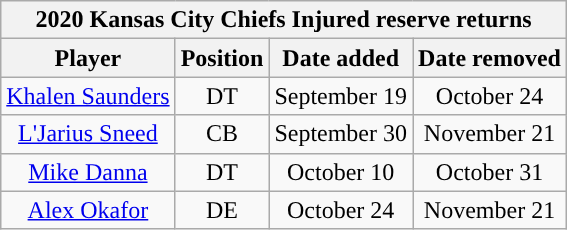<table class="wikitable" style="text-align:center">
<tr>
<th colspan=4>2020 Kansas City Chiefs Injured reserve returns</th>
</tr>
<tr>
<th>Player</th>
<th>Position</th>
<th>Date added</th>
<th>Date removed</th>
</tr>
<tr>
<td><a href='#'>Khalen Saunders</a></td>
<td>DT</td>
<td>September 19</td>
<td>October 24</td>
</tr>
<tr>
<td><a href='#'>L'Jarius Sneed</a></td>
<td>CB</td>
<td>September 30</td>
<td>November 21</td>
</tr>
<tr>
<td><a href='#'>Mike Danna</a></td>
<td>DT</td>
<td>October 10</td>
<td>October 31</td>
</tr>
<tr>
<td><a href='#'>Alex Okafor</a></td>
<td>DE</td>
<td>October 24</td>
<td>November 21</td>
</tr>
</table>
